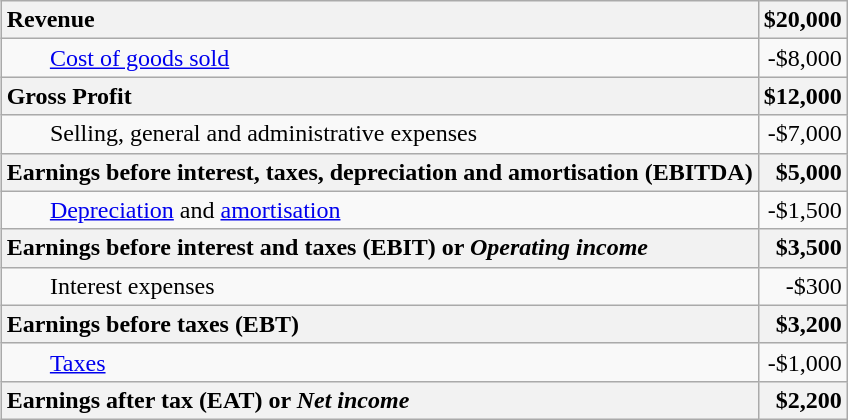<table class="wikitable" style="float:right">
<tr>
<th style="text-align:left;">Revenue</th>
<th style="text-align:right;">$20,000</th>
</tr>
<tr>
<td style="padding-left:2.0em;"><a href='#'>Cost of goods sold</a></td>
<td style="text-align:right;">-$8,000</td>
</tr>
<tr>
<th style="text-align:left;">Gross Profit</th>
<th style="text-align:right;">$12,000</th>
</tr>
<tr>
<td style="padding-left:2.0em;">Selling, general and administrative expenses</td>
<td style="text-align:right;">-$7,000</td>
</tr>
<tr>
<th style="text-align:left;">Earnings before interest, taxes, depreciation and amortisation (EBITDA)</th>
<th style="text-align:right;">$5,000</th>
</tr>
<tr>
<td style="padding-left:2.0em;"><a href='#'>Depreciation</a> and <a href='#'>amortisation</a></td>
<td style="text-align:right;">-$1,500</td>
</tr>
<tr>
<th style="text-align:left;">Earnings before interest and taxes (EBIT) or <em>Operating income</em></th>
<th style="text-align:right;">$3,500</th>
</tr>
<tr>
<td style="padding-left:2.0em;">Interest expenses</td>
<td style="text-align:right;">-$300</td>
</tr>
<tr>
<th style="text-align:left;">Earnings before taxes (EBT)</th>
<th style="text-align:right;">$3,200</th>
</tr>
<tr>
<td style="padding-left:2.0em;"><a href='#'>Taxes</a></td>
<td style="text-align:right;">-$1,000</td>
</tr>
<tr>
<th style="text-align:left;">Earnings after tax (EAT) or <em>Net income</em></th>
<th style="text-align:right;">$2,200</th>
</tr>
</table>
